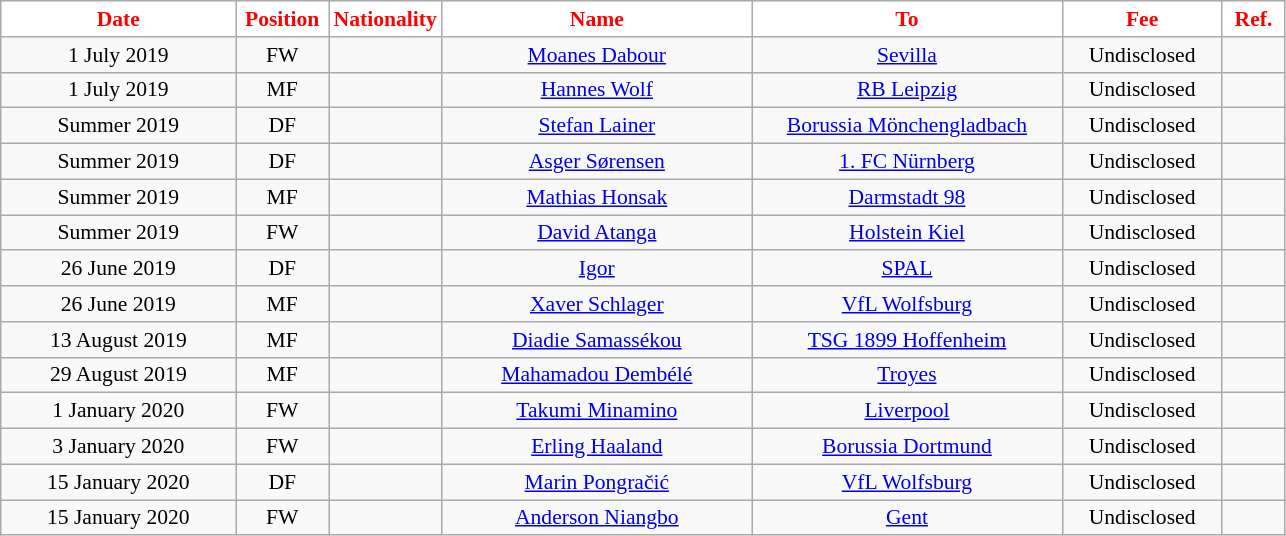<table class="wikitable"  style="text-align:center; font-size:90%; ">
<tr>
<th style="background:#FFFFFF; color:#FF0000; width:150px;">Date</th>
<th style="background:#FFFFFF; color:#FF0000; width:55px;">Position</th>
<th style="background:#FFFFFF; color:#FF0000; width:55px;">Nationality</th>
<th style="background:#FFFFFF; color:#FF0000; width:200px;">Name</th>
<th style="background:#FFFFFF; color:#FF0000; width:200px;">To</th>
<th style="background:#FFFFFF; color:#FF0000; width:100px;">Fee</th>
<th style="background:#FFFFFF; color:#FF0000; width:35px;">Ref.</th>
</tr>
<tr>
<td>1 July 2019</td>
<td>FW</td>
<td></td>
<td><a href='#'>Moanes Dabour</a></td>
<td><a href='#'>Sevilla</a></td>
<td>Undisclosed</td>
<td></td>
</tr>
<tr>
<td>1 July 2019</td>
<td>MF</td>
<td></td>
<td><a href='#'>Hannes Wolf</a></td>
<td><a href='#'>RB Leipzig</a></td>
<td>Undisclosed</td>
<td></td>
</tr>
<tr>
<td>Summer 2019</td>
<td>DF</td>
<td></td>
<td><a href='#'>Stefan Lainer</a></td>
<td><a href='#'>Borussia Mönchengladbach</a></td>
<td>Undisclosed</td>
<td></td>
</tr>
<tr>
<td>Summer 2019</td>
<td>DF</td>
<td></td>
<td><a href='#'>Asger Sørensen</a></td>
<td><a href='#'>1. FC Nürnberg</a></td>
<td>Undisclosed</td>
<td></td>
</tr>
<tr>
<td>Summer 2019</td>
<td>MF</td>
<td></td>
<td><a href='#'>Mathias Honsak</a></td>
<td><a href='#'>Darmstadt 98</a></td>
<td>Undisclosed</td>
<td></td>
</tr>
<tr>
<td>Summer 2019</td>
<td>FW</td>
<td></td>
<td><a href='#'>David Atanga</a></td>
<td><a href='#'>Holstein Kiel</a></td>
<td>Undisclosed</td>
<td></td>
</tr>
<tr>
<td>26 June 2019</td>
<td>DF</td>
<td></td>
<td><a href='#'>Igor</a></td>
<td><a href='#'>SPAL</a></td>
<td>Undisclosed</td>
<td></td>
</tr>
<tr>
<td>26 June 2019</td>
<td>MF</td>
<td></td>
<td><a href='#'>Xaver Schlager</a></td>
<td><a href='#'>VfL Wolfsburg</a></td>
<td>Undisclosed</td>
<td></td>
</tr>
<tr>
<td>13 August 2019</td>
<td>MF</td>
<td></td>
<td><a href='#'>Diadie Samassékou</a></td>
<td><a href='#'>TSG 1899 Hoffenheim</a></td>
<td>Undisclosed</td>
<td></td>
</tr>
<tr>
<td>29 August 2019</td>
<td>MF</td>
<td></td>
<td><a href='#'>Mahamadou Dembélé</a></td>
<td><a href='#'>Troyes</a></td>
<td>Undisclosed</td>
<td></td>
</tr>
<tr>
<td>1 January 2020</td>
<td>FW</td>
<td></td>
<td><a href='#'>Takumi Minamino</a></td>
<td><a href='#'>Liverpool</a></td>
<td>Undisclosed</td>
<td></td>
</tr>
<tr>
<td>3 January 2020</td>
<td>FW</td>
<td></td>
<td><a href='#'>Erling Haaland</a></td>
<td><a href='#'>Borussia Dortmund</a></td>
<td>Undisclosed</td>
<td></td>
</tr>
<tr>
<td>15 January 2020</td>
<td>DF</td>
<td></td>
<td><a href='#'>Marin Pongračić</a></td>
<td><a href='#'>VfL Wolfsburg</a></td>
<td>Undisclosed</td>
<td></td>
</tr>
<tr>
<td>15 January 2020</td>
<td>FW</td>
<td></td>
<td><a href='#'>Anderson Niangbo</a></td>
<td><a href='#'>Gent</a></td>
<td>Undisclosed</td>
<td></td>
</tr>
</table>
